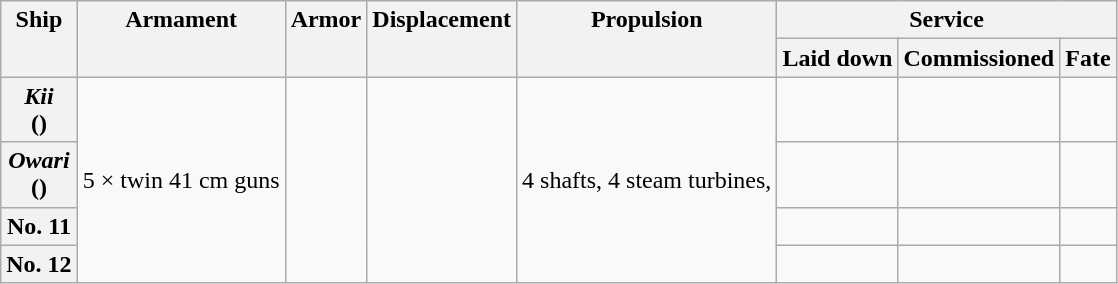<table class="wikitable plainrowheaders" style="text-align: center;">
<tr valign="top">
<th scope="col" rowspan="2">Ship</th>
<th scope="col" rowspan="2">Armament</th>
<th scope="col" rowspan="2">Armor</th>
<th scope="col" rowspan="2">Displacement</th>
<th scope="col" rowspan="2">Propulsion</th>
<th scope="col" colspan="3">Service</th>
</tr>
<tr valign="top">
<th scope="col">Laid down</th>
<th scope="col">Commissioned</th>
<th scope="col">Fate</th>
</tr>
<tr valign="center">
<th scope="row"><em>Kii</em><br>()</th>
<td rowspan="4">5 × twin 41 cm guns</td>
<td rowspan="4"></td>
<td rowspan="4"></td>
<td rowspan="4">4 shafts, 4 steam turbines,<br></td>
<td></td>
<td></td>
<td></td>
</tr>
<tr valign="center">
<th scope="row"><em>Owari</em><br>()</th>
<td></td>
<td></td>
<td></td>
</tr>
<tr valign="center">
<th scope="row">No. 11</th>
<td></td>
<td></td>
<td></td>
</tr>
<tr valign="center">
<th scope="row">No. 12</th>
<td></td>
<td></td>
<td></td>
</tr>
</table>
